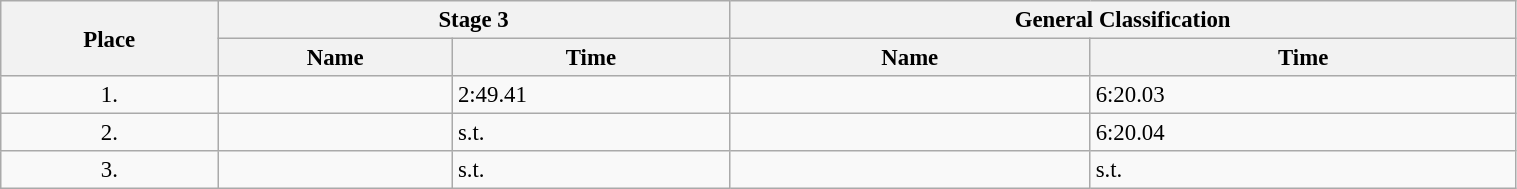<table class=wikitable style="font-size:95%" width="80%">
<tr>
<th rowspan="2">Place</th>
<th colspan="2">Stage 3</th>
<th colspan="2">General Classification</th>
</tr>
<tr>
<th>Name</th>
<th>Time</th>
<th>Name</th>
<th>Time</th>
</tr>
<tr>
<td align="center">1.</td>
<td></td>
<td>2:49.41</td>
<td></td>
<td>6:20.03</td>
</tr>
<tr>
<td align="center">2.</td>
<td></td>
<td>s.t.</td>
<td></td>
<td>6:20.04</td>
</tr>
<tr>
<td align="center">3.</td>
<td></td>
<td>s.t.</td>
<td></td>
<td>s.t.</td>
</tr>
</table>
